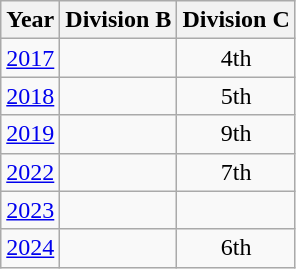<table class="wikitable" style="text-align:center">
<tr>
<th>Year</th>
<th>Division B</th>
<th>Division C</th>
</tr>
<tr>
<td><a href='#'>2017</a></td>
<td></td>
<td>4th</td>
</tr>
<tr>
<td><a href='#'>2018</a></td>
<td></td>
<td>5th</td>
</tr>
<tr>
<td><a href='#'>2019</a></td>
<td></td>
<td>9th</td>
</tr>
<tr>
<td><a href='#'>2022</a></td>
<td></td>
<td>7th</td>
</tr>
<tr>
<td><a href='#'>2023</a></td>
<td></td>
<td></td>
</tr>
<tr>
<td><a href='#'>2024</a></td>
<td></td>
<td>6th</td>
</tr>
</table>
